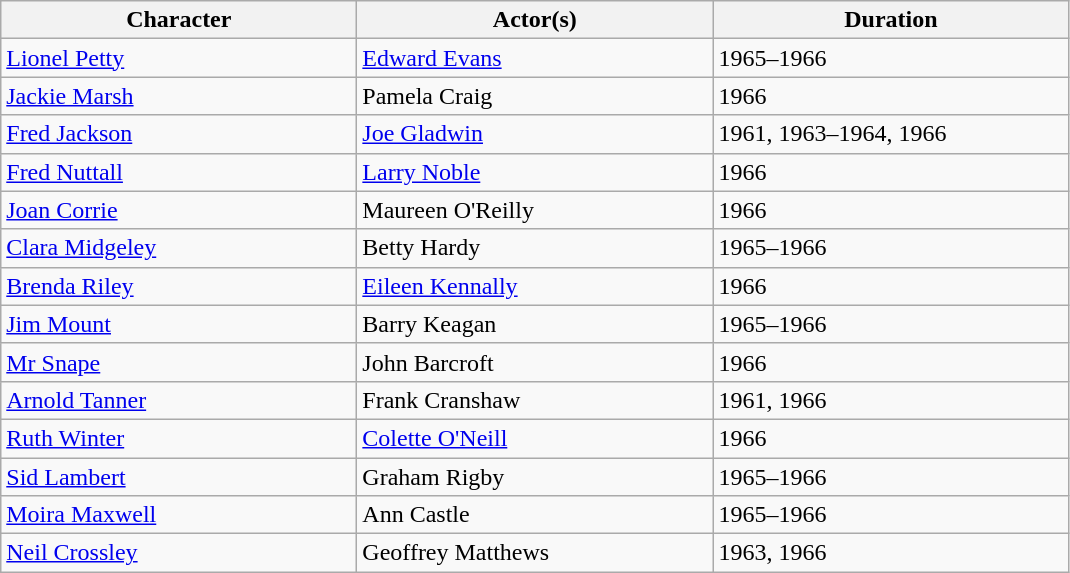<table class="wikitable">
<tr>
<th scope="col" style="width:230px;">Character</th>
<th scope="col" style="width:230px;">Actor(s)</th>
<th scope="col" style="width:230px;">Duration</th>
</tr>
<tr>
<td><a href='#'>Lionel Petty</a></td>
<td><a href='#'>Edward Evans</a></td>
<td>1965–1966</td>
</tr>
<tr>
<td><a href='#'>Jackie Marsh</a></td>
<td>Pamela Craig</td>
<td>1966</td>
</tr>
<tr>
<td><a href='#'>Fred Jackson</a></td>
<td><a href='#'>Joe Gladwin</a></td>
<td>1961, 1963–1964, 1966</td>
</tr>
<tr>
<td><a href='#'>Fred Nuttall</a></td>
<td><a href='#'>Larry Noble</a></td>
<td>1966</td>
</tr>
<tr>
<td><a href='#'>Joan Corrie</a></td>
<td>Maureen O'Reilly</td>
<td>1966</td>
</tr>
<tr>
<td><a href='#'>Clara Midgeley</a></td>
<td>Betty Hardy</td>
<td>1965–1966</td>
</tr>
<tr>
<td><a href='#'>Brenda Riley</a></td>
<td><a href='#'>Eileen Kennally</a></td>
<td>1966</td>
</tr>
<tr>
<td><a href='#'>Jim Mount</a></td>
<td>Barry Keagan</td>
<td>1965–1966</td>
</tr>
<tr>
<td><a href='#'>Mr Snape</a></td>
<td>John Barcroft</td>
<td>1966</td>
</tr>
<tr>
<td><a href='#'>Arnold Tanner</a></td>
<td>Frank Cranshaw</td>
<td>1961, 1966</td>
</tr>
<tr>
<td><a href='#'>Ruth Winter</a></td>
<td><a href='#'>Colette O'Neill</a></td>
<td>1966</td>
</tr>
<tr>
<td><a href='#'>Sid Lambert</a></td>
<td>Graham Rigby</td>
<td>1965–1966</td>
</tr>
<tr>
<td><a href='#'>Moira Maxwell</a></td>
<td>Ann Castle</td>
<td>1965–1966</td>
</tr>
<tr>
<td><a href='#'>Neil Crossley</a></td>
<td>Geoffrey Matthews</td>
<td>1963, 1966</td>
</tr>
</table>
